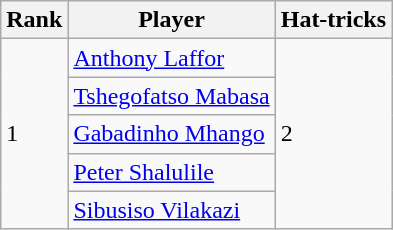<table class="wikitable plainrowheaders" style="text-align:left">
<tr>
<th scope="col">Rank</th>
<th scope="col">Player</th>
<th scope="col">Hat-tricks</th>
</tr>
<tr>
<td rowspan=5>1</td>
<td !scope="row"> <a href='#'>Anthony Laffor</a></td>
<td rowspan=5>2</td>
</tr>
<tr>
<td !scope="row"> <a href='#'>Tshegofatso Mabasa</a></td>
</tr>
<tr>
<td !scope="row"> <a href='#'>Gabadinho Mhango</a></td>
</tr>
<tr>
<td !scope="row"> <a href='#'>Peter Shalulile</a></td>
</tr>
<tr>
<td !scope="row"> <a href='#'>Sibusiso Vilakazi</a></td>
</tr>
</table>
